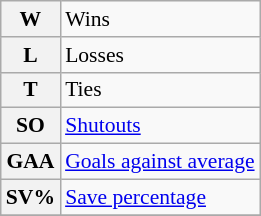<table class="wikitable" style="font-size:90%;">
<tr>
<th>W</th>
<td>Wins</td>
</tr>
<tr>
<th>L</th>
<td>Losses</td>
</tr>
<tr>
<th>T</th>
<td>Ties</td>
</tr>
<tr>
<th>SO</th>
<td><a href='#'>Shutouts</a></td>
</tr>
<tr>
<th>GAA</th>
<td><a href='#'>Goals against average</a></td>
</tr>
<tr>
<th>SV%</th>
<td><a href='#'>Save percentage</a></td>
</tr>
<tr>
</tr>
</table>
